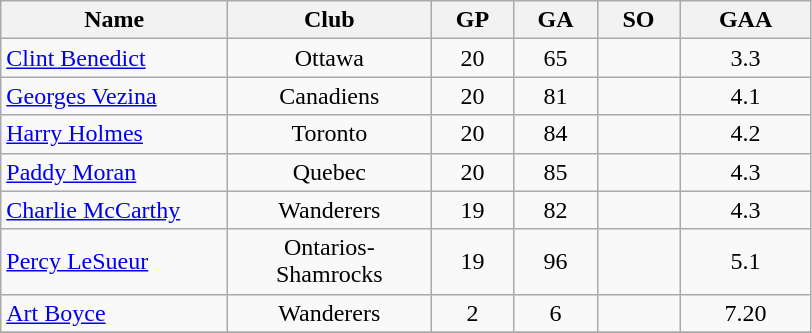<table class="wikitable" style="text-align:center;">
<tr>
<th style="width:9em">Name</th>
<th style="width:8em">Club</th>
<th style="width:3em">GP</th>
<th style="width:3em">GA</th>
<th style="width:3em">SO</th>
<th style="width:5em">GAA</th>
</tr>
<tr>
<td align="left"><a href='#'>Clint Benedict</a></td>
<td>Ottawa</td>
<td>20</td>
<td>65</td>
<td></td>
<td>3.3</td>
</tr>
<tr>
<td align="left"><a href='#'>Georges Vezina</a></td>
<td>Canadiens</td>
<td>20</td>
<td>81</td>
<td></td>
<td>4.1</td>
</tr>
<tr>
<td align="left"><a href='#'>Harry Holmes</a></td>
<td>Toronto</td>
<td>20</td>
<td>84</td>
<td></td>
<td>4.2</td>
</tr>
<tr>
<td align="left"><a href='#'>Paddy Moran</a></td>
<td>Quebec</td>
<td>20</td>
<td>85</td>
<td></td>
<td>4.3</td>
</tr>
<tr>
<td align="left"><a href='#'>Charlie McCarthy</a></td>
<td>Wanderers</td>
<td>19</td>
<td>82</td>
<td></td>
<td>4.3</td>
</tr>
<tr>
<td align="left"><a href='#'>Percy LeSueur</a></td>
<td>Ontarios-Shamrocks</td>
<td>19</td>
<td>96</td>
<td></td>
<td>5.1</td>
</tr>
<tr>
<td align="left"><a href='#'>Art Boyce</a></td>
<td>Wanderers</td>
<td>2</td>
<td>6</td>
<td></td>
<td>7.20</td>
</tr>
<tr>
</tr>
</table>
